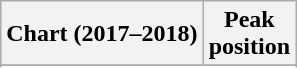<table class="wikitable sortable plainrowheaders">
<tr>
<th>Chart (2017–2018)</th>
<th>Peak<br>position</th>
</tr>
<tr>
</tr>
<tr>
</tr>
<tr>
</tr>
</table>
